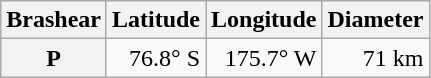<table class="wikitable" style="text-align: right;">
<tr>
<th scope="col">Brashear</th>
<th scope="col">Latitude</th>
<th scope="col">Longitude</th>
<th scope="col">Diameter</th>
</tr>
<tr>
<th scope="row">P</th>
<td>76.8° S</td>
<td>175.7° W</td>
<td>71 km</td>
</tr>
</table>
